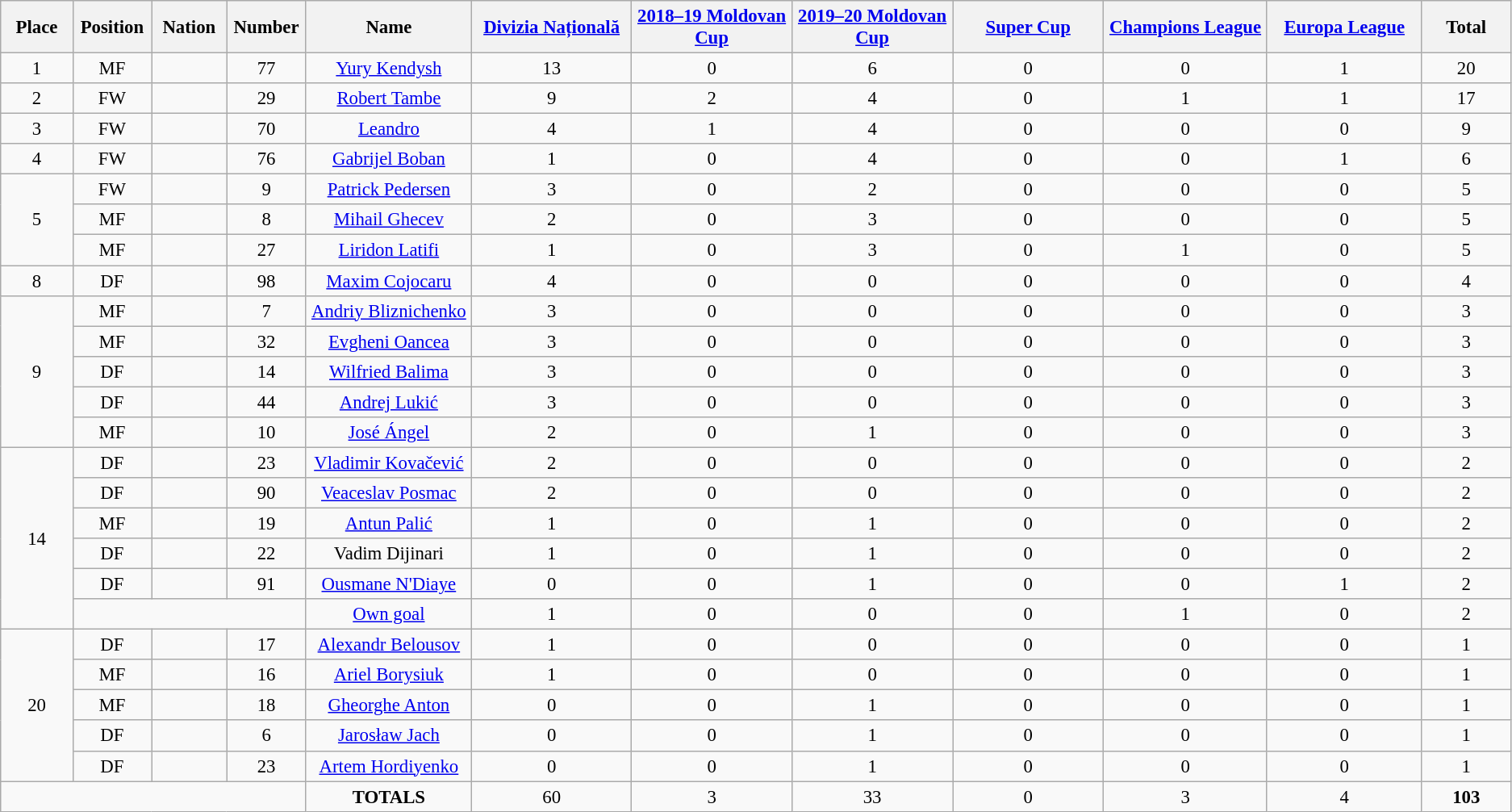<table class="wikitable" style="font-size: 95%; text-align: center;">
<tr>
<th width=60>Place</th>
<th width=60>Position</th>
<th width=60>Nation</th>
<th width=60>Number</th>
<th width=150>Name</th>
<th width=150><a href='#'>Divizia Națională</a></th>
<th width=150><a href='#'>2018–19 Moldovan Cup</a></th>
<th width=150><a href='#'>2019–20 Moldovan Cup</a></th>
<th width=150><a href='#'>Super Cup</a></th>
<th width=150><a href='#'>Champions League</a></th>
<th width=150><a href='#'>Europa League</a></th>
<th width=80><strong>Total</strong></th>
</tr>
<tr>
<td>1</td>
<td>MF</td>
<td></td>
<td>77</td>
<td><a href='#'>Yury Kendysh</a></td>
<td>13</td>
<td>0</td>
<td>6</td>
<td>0</td>
<td>0</td>
<td>1</td>
<td>20</td>
</tr>
<tr>
<td>2</td>
<td>FW</td>
<td></td>
<td>29</td>
<td><a href='#'>Robert Tambe</a></td>
<td>9</td>
<td>2</td>
<td>4</td>
<td>0</td>
<td>1</td>
<td>1</td>
<td>17</td>
</tr>
<tr>
<td>3</td>
<td>FW</td>
<td></td>
<td>70</td>
<td><a href='#'>Leandro</a></td>
<td>4</td>
<td>1</td>
<td>4</td>
<td>0</td>
<td>0</td>
<td>0</td>
<td>9</td>
</tr>
<tr>
<td>4</td>
<td>FW</td>
<td></td>
<td>76</td>
<td><a href='#'>Gabrijel Boban</a></td>
<td>1</td>
<td>0</td>
<td>4</td>
<td>0</td>
<td>0</td>
<td>1</td>
<td>6</td>
</tr>
<tr>
<td rowspan="3">5</td>
<td>FW</td>
<td></td>
<td>9</td>
<td><a href='#'>Patrick Pedersen</a></td>
<td>3</td>
<td>0</td>
<td>2</td>
<td>0</td>
<td>0</td>
<td>0</td>
<td>5</td>
</tr>
<tr>
<td>MF</td>
<td></td>
<td>8</td>
<td><a href='#'>Mihail Ghecev</a></td>
<td>2</td>
<td>0</td>
<td>3</td>
<td>0</td>
<td>0</td>
<td>0</td>
<td>5</td>
</tr>
<tr>
<td>MF</td>
<td></td>
<td>27</td>
<td><a href='#'>Liridon Latifi</a></td>
<td>1</td>
<td>0</td>
<td>3</td>
<td>0</td>
<td>1</td>
<td>0</td>
<td>5</td>
</tr>
<tr>
<td>8</td>
<td>DF</td>
<td></td>
<td>98</td>
<td><a href='#'>Maxim Cojocaru</a></td>
<td>4</td>
<td>0</td>
<td>0</td>
<td>0</td>
<td>0</td>
<td>0</td>
<td>4</td>
</tr>
<tr>
<td rowspan="5">9</td>
<td>MF</td>
<td></td>
<td>7</td>
<td><a href='#'>Andriy Bliznichenko</a></td>
<td>3</td>
<td>0</td>
<td>0</td>
<td>0</td>
<td>0</td>
<td>0</td>
<td>3</td>
</tr>
<tr>
<td>MF</td>
<td></td>
<td>32</td>
<td><a href='#'>Evgheni Oancea</a></td>
<td>3</td>
<td>0</td>
<td>0</td>
<td>0</td>
<td>0</td>
<td>0</td>
<td>3</td>
</tr>
<tr>
<td>DF</td>
<td></td>
<td>14</td>
<td><a href='#'>Wilfried Balima</a></td>
<td>3</td>
<td>0</td>
<td>0</td>
<td>0</td>
<td>0</td>
<td>0</td>
<td>3</td>
</tr>
<tr>
<td>DF</td>
<td></td>
<td>44</td>
<td><a href='#'>Andrej Lukić</a></td>
<td>3</td>
<td>0</td>
<td>0</td>
<td>0</td>
<td>0</td>
<td>0</td>
<td>3</td>
</tr>
<tr>
<td>MF</td>
<td></td>
<td>10</td>
<td><a href='#'>José Ángel</a></td>
<td>2</td>
<td>0</td>
<td>1</td>
<td>0</td>
<td>0</td>
<td>0</td>
<td>3</td>
</tr>
<tr>
<td rowspan="6">14</td>
<td>DF</td>
<td></td>
<td>23</td>
<td><a href='#'>Vladimir Kovačević</a></td>
<td>2</td>
<td>0</td>
<td>0</td>
<td>0</td>
<td>0</td>
<td>0</td>
<td>2</td>
</tr>
<tr>
<td>DF</td>
<td></td>
<td>90</td>
<td><a href='#'>Veaceslav Posmac</a></td>
<td>2</td>
<td>0</td>
<td>0</td>
<td>0</td>
<td>0</td>
<td>0</td>
<td>2</td>
</tr>
<tr>
<td>MF</td>
<td></td>
<td>19</td>
<td><a href='#'>Antun Palić</a></td>
<td>1</td>
<td>0</td>
<td>1</td>
<td>0</td>
<td>0</td>
<td>0</td>
<td>2</td>
</tr>
<tr>
<td>DF</td>
<td></td>
<td>22</td>
<td>Vadim Dijinari</td>
<td>1</td>
<td>0</td>
<td>1</td>
<td>0</td>
<td>0</td>
<td>0</td>
<td>2</td>
</tr>
<tr>
<td>DF</td>
<td></td>
<td>91</td>
<td><a href='#'>Ousmane N'Diaye</a></td>
<td>0</td>
<td>0</td>
<td>1</td>
<td>0</td>
<td>0</td>
<td>1</td>
<td>2</td>
</tr>
<tr>
<td colspan="3"></td>
<td><a href='#'>Own goal</a></td>
<td>1</td>
<td>0</td>
<td>0</td>
<td>0</td>
<td>1</td>
<td>0</td>
<td>2</td>
</tr>
<tr>
<td rowspan="5">20</td>
<td>DF</td>
<td></td>
<td>17</td>
<td><a href='#'>Alexandr Belousov</a></td>
<td>1</td>
<td>0</td>
<td>0</td>
<td>0</td>
<td>0</td>
<td>0</td>
<td>1</td>
</tr>
<tr>
<td>MF</td>
<td></td>
<td>16</td>
<td><a href='#'>Ariel Borysiuk</a></td>
<td>1</td>
<td>0</td>
<td>0</td>
<td>0</td>
<td>0</td>
<td>0</td>
<td>1</td>
</tr>
<tr>
<td>MF</td>
<td></td>
<td>18</td>
<td><a href='#'>Gheorghe Anton</a></td>
<td>0</td>
<td>0</td>
<td>1</td>
<td>0</td>
<td>0</td>
<td>0</td>
<td>1</td>
</tr>
<tr>
<td>DF</td>
<td></td>
<td>6</td>
<td><a href='#'>Jarosław Jach</a></td>
<td>0</td>
<td>0</td>
<td>1</td>
<td>0</td>
<td>0</td>
<td>0</td>
<td>1</td>
</tr>
<tr>
<td>DF</td>
<td></td>
<td>23</td>
<td><a href='#'>Artem Hordiyenko</a></td>
<td>0</td>
<td>0</td>
<td>1</td>
<td>0</td>
<td>0</td>
<td>0</td>
<td>1</td>
</tr>
<tr>
<td colspan="4"></td>
<td><strong>TOTALS</strong></td>
<td>60</td>
<td>3</td>
<td>33</td>
<td>0</td>
<td>3</td>
<td>4</td>
<td><strong>103</strong></td>
</tr>
</table>
